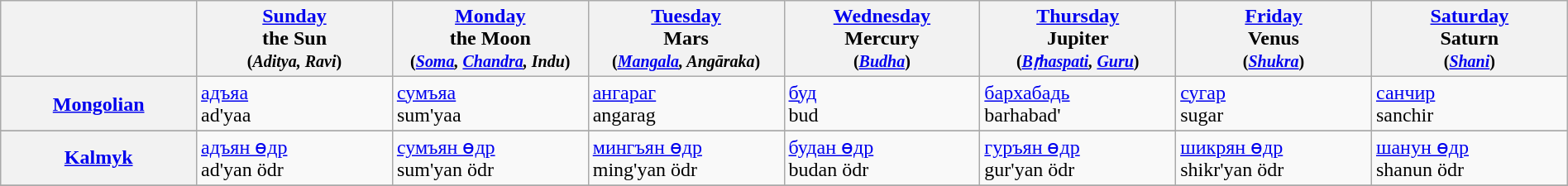<table cellspacing="1" style="width:100%;" class="wikitable">
<tr>
<th style="width:12%;"></th>
<th style="width:12%;"><a href='#'>Sunday</a><br> the Sun<br><small>(<em>Aditya, Ravi</em>)</small></th>
<th style="width:12%;"><a href='#'>Monday</a><br> the Moon <br><small>(<em><a href='#'>Soma</a>, <a href='#'>Chandra</a>, Indu</em>)</small></th>
<th style="width:12%;"><a href='#'>Tuesday</a><br>Mars<br><small>(<em><a href='#'>Mangala</a>, Angāraka</em>)</small></th>
<th style="width:12%;"><a href='#'>Wednesday</a><br>Mercury<br><small>(<em><a href='#'>Budha</a></em>)</small></th>
<th style="width:12%;"><a href='#'>Thursday</a><br>Jupiter<br><small>(<em><a href='#'>Bṛhaspati</a>, <a href='#'>Guru</a></em>)</small></th>
<th style="width:12%;"><a href='#'>Friday</a><br> Venus<br><small>(<em><a href='#'>Shukra</a></em>)</small></th>
<th style="width:12%;"><a href='#'>Saturday</a><br> Saturn<br><small>(<em><a href='#'>Shani</a></em>)</small></th>
</tr>
<tr>
<th><a href='#'>Mongolian</a></th>
<td><a href='#'>адъяа</a> <br> ad'yaa</td>
<td><a href='#'>сумъяа</a> <br> sum'yaa</td>
<td><a href='#'>ангараг</a> <br> angarag</td>
<td><a href='#'>буд</a> <br> bud</td>
<td><a href='#'>бархабадь</a> <br> barhabad'</td>
<td><a href='#'>сугар</a> <br> sugar</td>
<td><a href='#'>санчир</a> <br> sanchir</td>
</tr>
<tr>
</tr>
<tr>
<th><a href='#'>Kalmyk</a></th>
<td><a href='#'>адъян өдр</a> <br> ad'yan ödr</td>
<td><a href='#'>сумъян өдр</a> <br> sum'yan ödr</td>
<td><a href='#'>мингъян өдр</a> <br> ming'yan ödr</td>
<td><a href='#'>будан өдр</a> <br> budan ödr</td>
<td><a href='#'>гуръян өдр</a> <br> gur'yan ödr</td>
<td><a href='#'>шикрян өдр</a> <br> shikr'yan ödr</td>
<td><a href='#'>шанун өдр</a> <br> shanun ödr</td>
</tr>
<tr>
</tr>
</table>
